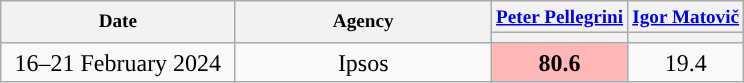<table class="wikitable" style="text-align:center;">
<tr style="font-size:80%;">
<th style="width:150px;" rowspan="2">Date</th>
<th style="width:165px;" rowspan="2">Agency</th>
<th><a href='#'>Peter Pellegrini</a></th>
<th><a href='#'>Igor Matovič</a></th>
</tr>
<tr>
<th style="background:"></th>
<th style="background:"></th>
</tr>
<tr>
<td>16–21 February 2024</td>
<td>Ipsos</td>
<td style="background:#FFB7B7;"><strong>80.6</strong></td>
<td>19.4</td>
</tr>
</table>
